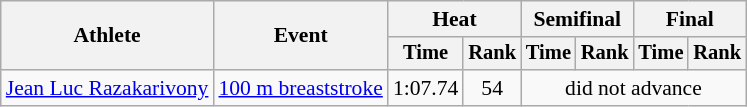<table class=wikitable style="font-size:90%">
<tr>
<th rowspan="2">Athlete</th>
<th rowspan="2">Event</th>
<th colspan="2">Heat</th>
<th colspan="2">Semifinal</th>
<th colspan="2">Final</th>
</tr>
<tr style="font-size:95%">
<th>Time</th>
<th>Rank</th>
<th>Time</th>
<th>Rank</th>
<th>Time</th>
<th>Rank</th>
</tr>
<tr align=center>
<td align=left><a href='#'>Jean Luc Razakarivony</a></td>
<td align=left><a href='#'>100 m breaststroke</a></td>
<td>1:07.74</td>
<td>54</td>
<td colspan=4>did not advance</td>
</tr>
</table>
